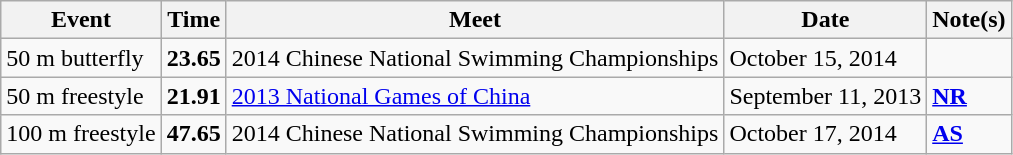<table class="wikitable">
<tr>
<th>Event</th>
<th>Time</th>
<th>Meet</th>
<th>Date</th>
<th>Note(s)</th>
</tr>
<tr>
<td>50 m butterfly</td>
<td><strong>23.65</strong></td>
<td>2014 Chinese National Swimming Championships</td>
<td>October 15, 2014</td>
<td></td>
</tr>
<tr>
<td>50 m freestyle</td>
<td><strong>21.91</strong></td>
<td><a href='#'>2013 National Games of China</a></td>
<td>September 11, 2013</td>
<td><strong><a href='#'>NR</a></strong></td>
</tr>
<tr>
<td>100 m freestyle</td>
<td><strong>47.65</strong></td>
<td>2014 Chinese National Swimming Championships</td>
<td>October 17, 2014</td>
<td><strong><a href='#'>AS</a></strong></td>
</tr>
</table>
